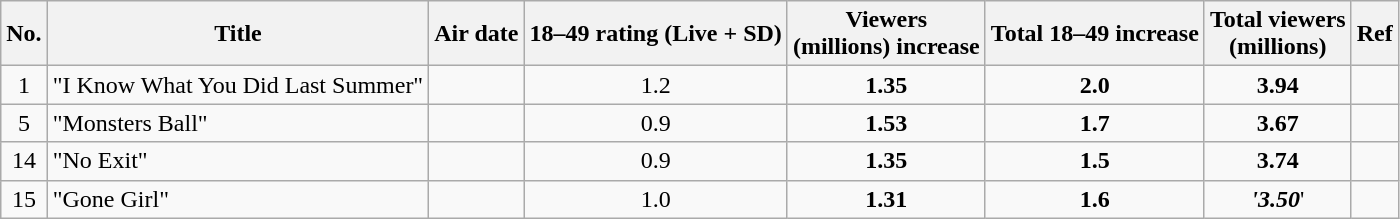<table class="wikitable">
<tr style="background:#fff;">
<th>No.</th>
<th>Title</th>
<th>Air date</th>
<th>18–49 rating (Live + SD)</th>
<th>Viewers<br>(millions) increase</th>
<th>Total 18–49 increase</th>
<th>Total viewers<br>(millions)</th>
<th>Ref</th>
</tr>
<tr>
<td style="text-align:center;">1</td>
<td>"I Know What You Did Last Summer"</td>
<td></td>
<td style="text-align:center;">1.2</td>
<td style="text-align:center;"><strong>1.35</strong></td>
<td style="text-align:center;"><strong>2.0</strong></td>
<td style="text-align:center;"><strong>3.94</strong></td>
<td style="text-align:center;"></td>
</tr>
<tr>
<td style="text-align:center;">5</td>
<td>"Monsters Ball"</td>
<td></td>
<td style="text-align:center;">0.9</td>
<td style="text-align:center;"><strong>1.53</strong></td>
<td style="text-align:center;"><strong>1.7</strong></td>
<td style="text-align:center;"><strong>3.67</strong></td>
<td style="text-align:center;"></td>
</tr>
<tr>
<td style="text-align:center;">14</td>
<td>"No Exit"</td>
<td></td>
<td style="text-align:center;">0.9</td>
<td style="text-align:center;"><strong>1.35</strong></td>
<td style="text-align:center;"><strong>1.5</strong></td>
<td style="text-align:center;"><strong>3.74</strong></td>
<td style="text-align:center;"></td>
</tr>
<tr>
<td style="text-align:center;">15</td>
<td>"Gone Girl"</td>
<td></td>
<td style="text-align:center;">1.0</td>
<td style="text-align:center;"><strong>1.31</strong></td>
<td style="text-align:center;"><strong>1.6</strong></td>
<td style="text-align:center;"><strong><em>'3.50</em></strong>'</td>
<td style="text-align:center;"></td>
</tr>
</table>
